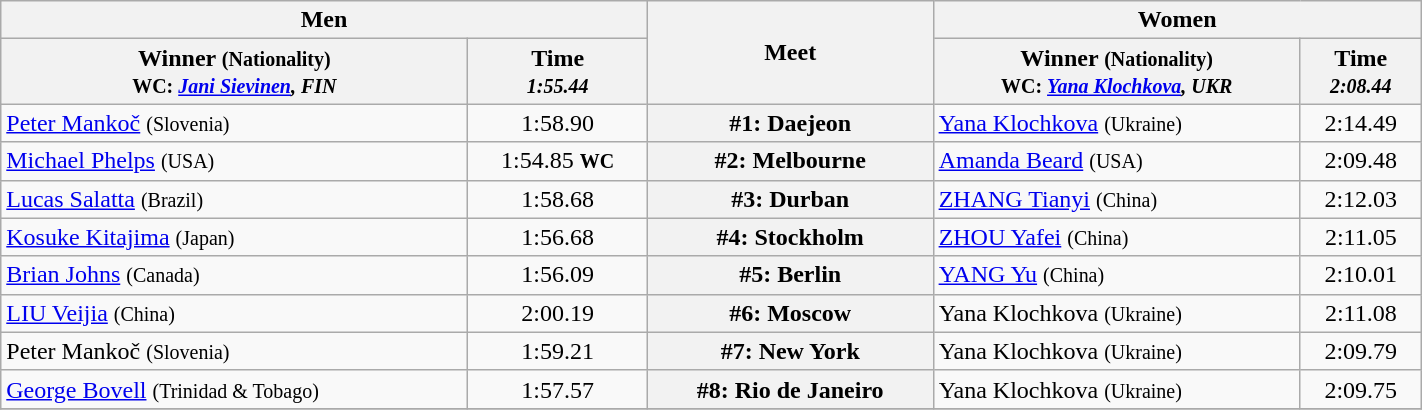<table class=wikitable width="75%">
<tr>
<th colspan="2">Men</th>
<th rowspan="2">Meet</th>
<th colspan="2">Women</th>
</tr>
<tr>
<th>Winner <small>(Nationality)<br> WC: <em><a href='#'>Jani Sievinen</a>, FIN</em></small></th>
<th>Time <br><small> <em>1:55.44</em> </small></th>
<th>Winner <small>(Nationality)<br>WC: <em><a href='#'>Yana Klochkova</a>, UKR</em></small></th>
<th>Time<br><small><em>2:08.44</em></small></th>
</tr>
<tr>
<td> <a href='#'>Peter Mankoč</a> <small>(Slovenia)</small></td>
<td align=center>1:58.90</td>
<th>#1: Daejeon</th>
<td> <a href='#'>Yana Klochkova</a> <small>(Ukraine)</small></td>
<td align=center>2:14.49</td>
</tr>
<tr>
<td> <a href='#'>Michael Phelps</a> <small>(USA)</small></td>
<td align=center>1:54.85 <small><strong>WC</strong></small></td>
<th>#2: Melbourne</th>
<td> <a href='#'>Amanda Beard</a> <small>(USA)</small></td>
<td align=center>2:09.48</td>
</tr>
<tr>
<td> <a href='#'>Lucas Salatta</a> <small>(Brazil)</small></td>
<td align=center>1:58.68</td>
<th>#3: Durban</th>
<td> <a href='#'>ZHANG Tianyi</a> <small>(China)</small></td>
<td align=center>2:12.03</td>
</tr>
<tr>
<td> <a href='#'>Kosuke Kitajima</a> <small>(Japan)</small></td>
<td align=center>1:56.68</td>
<th>#4: Stockholm</th>
<td> <a href='#'>ZHOU Yafei</a> <small>(China)</small></td>
<td align=center>2:11.05</td>
</tr>
<tr>
<td> <a href='#'>Brian Johns</a> <small>(Canada)</small></td>
<td align=center>1:56.09</td>
<th>#5: Berlin</th>
<td> <a href='#'>YANG Yu</a> <small>(China)</small></td>
<td align=center>2:10.01</td>
</tr>
<tr>
<td> <a href='#'>LIU Veijia</a> <small>(China)</small></td>
<td align=center>2:00.19</td>
<th>#6: Moscow</th>
<td> Yana Klochkova <small>(Ukraine)</small></td>
<td align=center>2:11.08</td>
</tr>
<tr>
<td> Peter Mankoč <small>(Slovenia)</small></td>
<td align=center>1:59.21</td>
<th>#7: New York</th>
<td> Yana Klochkova <small>(Ukraine)</small></td>
<td align=center>2:09.79</td>
</tr>
<tr>
<td> <a href='#'>George Bovell</a> <small>(Trinidad & Tobago)</small></td>
<td align=center>1:57.57</td>
<th>#8: Rio de Janeiro</th>
<td> Yana Klochkova <small>(Ukraine)</small></td>
<td align=center>2:09.75</td>
</tr>
<tr>
</tr>
</table>
